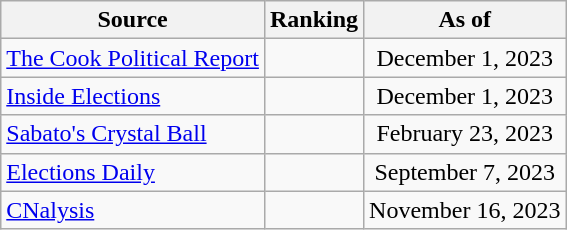<table class="wikitable" style="text-align:center">
<tr>
<th>Source</th>
<th>Ranking</th>
<th>As of</th>
</tr>
<tr>
<td align=left><a href='#'>The Cook Political Report</a></td>
<td></td>
<td>December 1, 2023</td>
</tr>
<tr>
<td align=left><a href='#'>Inside Elections</a></td>
<td></td>
<td>December 1, 2023</td>
</tr>
<tr>
<td align=left><a href='#'>Sabato's Crystal Ball</a></td>
<td></td>
<td>February 23, 2023</td>
</tr>
<tr>
<td align=left><a href='#'>Elections Daily</a></td>
<td></td>
<td>September 7, 2023</td>
</tr>
<tr>
<td align=left><a href='#'>CNalysis</a></td>
<td></td>
<td>November 16, 2023</td>
</tr>
</table>
